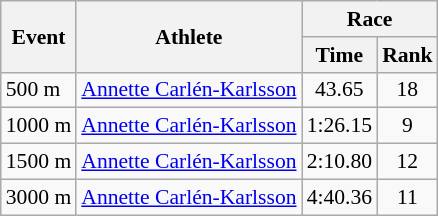<table class="wikitable" border="1" style="font-size:90%">
<tr>
<th rowspan=2>Event</th>
<th rowspan=2>Athlete</th>
<th colspan=2>Race</th>
</tr>
<tr>
<th>Time</th>
<th>Rank</th>
</tr>
<tr>
<td>500 m</td>
<td><a href='#'>Annette Carlén-Karlsson</a></td>
<td align=center>43.65</td>
<td align=center>18</td>
</tr>
<tr>
<td>1000 m</td>
<td><a href='#'>Annette Carlén-Karlsson</a></td>
<td align=center>1:26.15</td>
<td align=center>9</td>
</tr>
<tr>
<td>1500 m</td>
<td><a href='#'>Annette Carlén-Karlsson</a></td>
<td align=center>2:10.80</td>
<td align=center>12</td>
</tr>
<tr>
<td>3000 m</td>
<td><a href='#'>Annette Carlén-Karlsson</a></td>
<td align=center>4:40.36</td>
<td align=center>11</td>
</tr>
</table>
